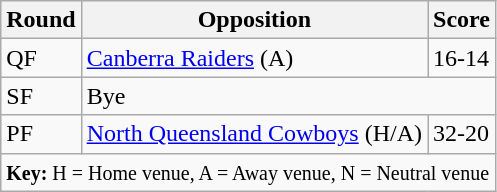<table class="wikitable">
<tr>
<th>Round</th>
<th>Opposition</th>
<th>Score</th>
</tr>
<tr>
<td>QF</td>
<td><a href='#'>Canberra Raiders</a> (A)</td>
<td>16-14</td>
</tr>
<tr>
<td>SF</td>
<td colspan="2">Bye</td>
</tr>
<tr>
<td>PF</td>
<td><a href='#'>North Queensland Cowboys</a> (H/A)</td>
<td>32-20</td>
</tr>
<tr>
<td colspan="3"><small><strong>Key:</strong> H = Home venue, A = Away venue, N = Neutral venue</small></td>
</tr>
</table>
